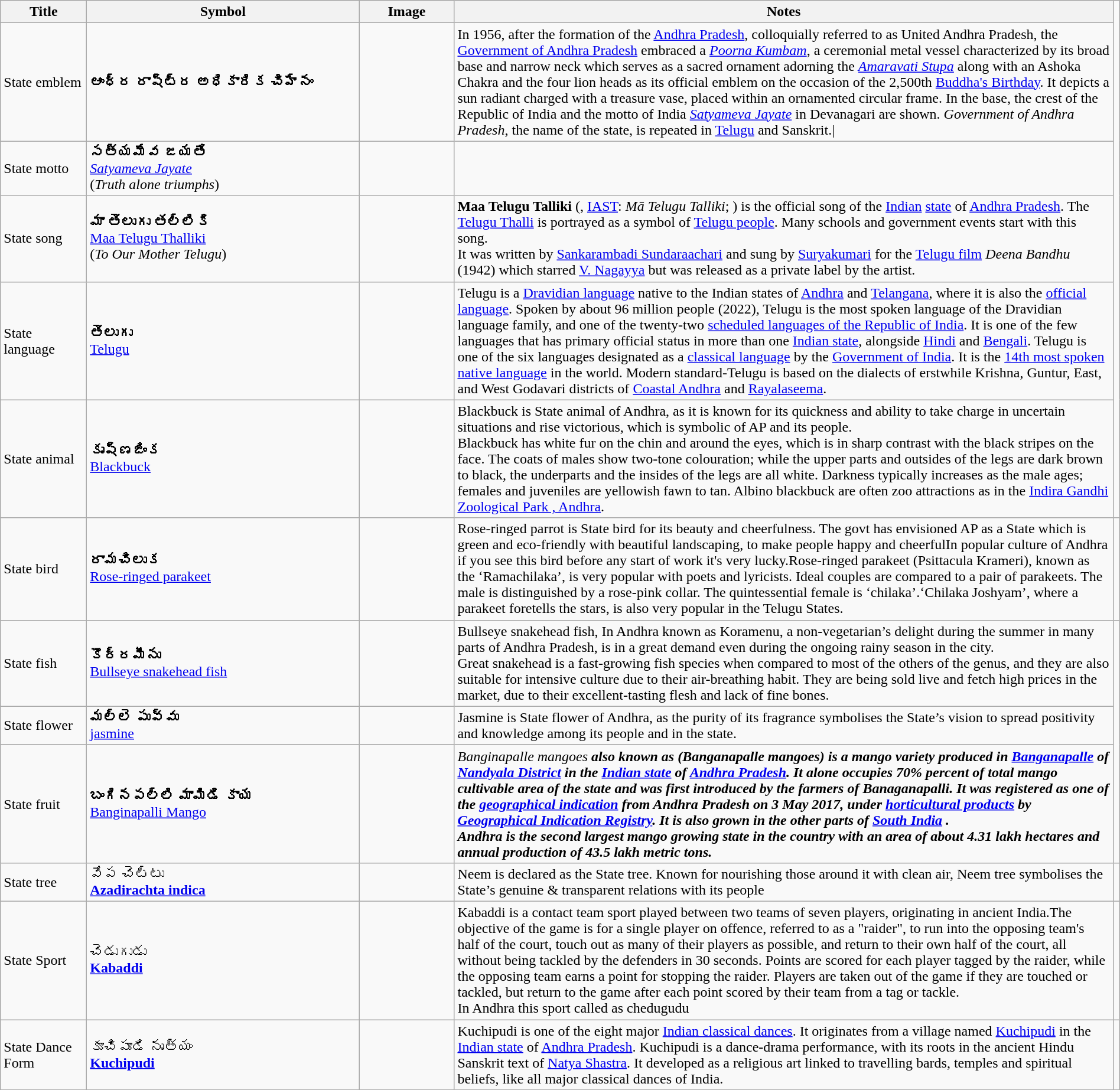<table class="wikitable" style="width: 100%;">
<tr>
<th width=90>Title</th>
<th style="width:300px;">Symbol</th>
<th width=100>Image</th>
<th>Notes</th>
</tr>
<tr>
<td>State emblem</td>
<td><strong>ఆంధ్ర రాష్ట్ర అధికారిక చిహ్నం</strong><br></td>
<td></td>
<td>In 1956, after the formation of the <a href='#'>Andhra Pradesh</a>, colloquially referred to as United Andhra Pradesh, the <a href='#'>Government of Andhra Pradesh</a> embraced a <em><a href='#'>Poorna Kumbam</a></em>, a ceremonial metal vessel characterized by its broad base and narrow neck which serves as a sacred ornament adorning the <em><a href='#'>Amaravati Stupa</a></em> along with an Ashoka Chakra and the four lion heads as its official emblem on the occasion of the 2,500th <a href='#'>Buddha's Birthday</a>. It depicts a sun radiant charged with a treasure vase, placed within an ornamented circular frame. In the base, the crest of the Republic of India and the motto of India <em><a href='#'>Satyameva Jayate</a></em> in Devanagari are shown. <em>Government of Andhra Pradesh</em>, the name of the state, is repeated in <a href='#'>Telugu</a> and Sanskrit.|</td>
</tr>
<tr>
<td>State motto</td>
<td><strong>సత్యమేవ జయతే</strong><br> <em><a href='#'>Satyameva Jayate</a></em><br> (<em>Truth alone triumphs</em>)</td>
<td></td>
<td></td>
</tr>
<tr>
<td>State song</td>
<td><strong>మా తెలుగు తల్లికి</strong><br>  <a href='#'>Maa Telugu Thalliki</a><br> (<em>To Our Mother Telugu</em>)</td>
<td></td>
<td><strong>Maa Telugu Talliki</strong> (, <a href='#'>IAST</a>: <em>Mā Telugu Talliki</em>; ) is the official song of the <a href='#'>Indian</a> <a href='#'>state</a> of <a href='#'>Andhra Pradesh</a>. The <a href='#'>Telugu Thalli</a> is portrayed as a symbol of <a href='#'>Telugu people</a>. Many schools and government events start with this song.<br>It was written by <a href='#'>Sankarambadi Sundaraachari</a> and sung by <a href='#'>Suryakumari</a> for the <a href='#'>Telugu film</a> <em>Deena Bandhu</em> (1942) which starred <a href='#'>V. Nagayya</a> but was released as a private label by the artist.</td>
</tr>
<tr>
<td>State language</td>
<td><strong>తెలుగు</strong><br>  <a href='#'>Telugu</a></td>
<td style="text-align:center;"></td>
<td>Telugu is a <a href='#'>Dravidian language</a> native to the Indian states of <a href='#'>Andhra</a> and <a href='#'>Telangana</a>, where it is also the <a href='#'>official language</a>. Spoken by about 96 million people (2022), Telugu is the most spoken language of the Dravidian language family, and one of the twenty-two <a href='#'>scheduled languages of the Republic of India</a>. It is one of the few languages that has primary official status in more than one <a href='#'>Indian state</a>, alongside <a href='#'>Hindi</a> and <a href='#'>Bengali</a>. Telugu is one of the six languages designated as a <a href='#'>classical language</a> by the <a href='#'>Government of India</a>. It is the <a href='#'>14th most spoken native language</a> in the world. Modern standard-Telugu is based on the dialects of erstwhile Krishna, Guntur, East, and West Godavari districts of <a href='#'>Coastal Andhra</a> and <a href='#'>Rayalaseema</a>.</td>
</tr>
<tr>
<td>State animal</td>
<td><strong>కృష్ణజింక</strong><br><a href='#'>Blackbuck</a></td>
<td style="text-align:center;"></td>
<td>Blackbuck is State animal of Andhra, as it is known for its quickness and ability to take charge in uncertain situations and rise victorious, which is symbolic of AP and its people.<br>Blackbuck has white fur on the chin and around the eyes, which is in sharp contrast with the black stripes on the face. The coats of males show two-tone colouration; while the upper parts and outsides of the legs are dark brown to black, the underparts and the insides of the legs are all white. Darkness typically increases as the male ages; females and juveniles are yellowish fawn to tan. Albino blackbuck are often zoo attractions as in the <a href='#'>Indira Gandhi Zoological Park , Andhra</a>.</td>
</tr>
<tr>
<td>State bird</td>
<td><strong>రామచిలుక</strong><br><a href='#'>Rose-ringed parakeet</a></td>
<td></td>
<td>Rose-ringed parrot is State bird for its beauty and cheerfulness. The govt has envisioned AP as a State which is green and eco-friendly with beautiful landscaping, to make people happy and cheerfulIn popular culture of Andhra if you see this bird before any start of work it's very lucky.Rose-ringed parakeet (Psittacula Krameri), known as the ‘Ramachilaka’, is very popular with poets and lyricists. Ideal couples are compared to a pair of parakeets. The male is distinguished by a rose-pink collar. The quintessential female is ‘chilaka’.‘Chilaka Joshyam’, where a parakeet foretells the stars, is also very popular in the Telugu States.</td>
<td></td>
</tr>
<tr>
<td>State fish</td>
<td><strong>కొర్రమీను</strong><br><a href='#'>Bullseye snakehead fish</a>  </td>
<td></td>
<td>Bullseye snakehead fish, In Andhra known as Koramenu, a non-vegetarian’s delight during the summer in many parts of Andhra Pradesh, is in a great demand even during the ongoing rainy season in the city.<br>Great snakehead is a fast-growing fish species when compared to most of the others of the genus, and they are also suitable for intensive culture due to their air-breathing habit. They are being sold live and fetch high prices in the market, due to their excellent-tasting flesh and lack of fine bones.</td>
</tr>
<tr>
<td>State flower</td>
<td><strong>మల్లె పువ్వు</strong><br><a href='#'>jasmine</a></td>
<td style="text-align:center;"></td>
<td>Jasmine is State flower of Andhra, as the purity of its fragrance symbolises the State’s vision to spread positivity and knowledge among its people and in the state.</td>
</tr>
<tr>
<td>State fruit</td>
<td><strong>బంగినపల్లి మామిడి కాయ</strong><br><a href='#'>Banginapalli Mango</a> </td>
<td style="text-align:center;"></td>
<td><em>Banginapalle mangoes<strong> also known as (Banganapalle mangoes)  is a mango variety produced in <a href='#'>Banganapalle</a> of <a href='#'>Nandyala District</a> in the <a href='#'>Indian state</a> of <a href='#'>Andhra Pradesh</a>. It alone occupies 70% percent of total mango cultivable area of the state and was first introduced by the farmers of Banaganapalli. It was registered as one of the <a href='#'>geographical indication</a> from Andhra Pradesh on 3 May 2017, under <a href='#'>horticultural products</a> by <a href='#'>Geographical Indication Registry</a>. It is also grown in the other parts of <a href='#'>South India</a> .<br>Andhra is the second largest mango growing state in the country with an area of about 4.31 lakh hectares and annual production of 43.5 lakh metric tons.</td>
</tr>
<tr>
<td>State tree</td>
<td></strong>వేప చెట్టు<strong><br> <a href='#'>Azadirachta indica</a></td>
<td style="text-align:center;"></td>
<td>Neem is declared as the State tree. Known for nourishing those around it with clean air, Neem tree symbolises the State’s genuine & transparent relations with its people</td>
<td></td>
</tr>
<tr>
<td>State Sport</td>
<td></strong>చెడుగుడు<strong> <br>  <a href='#'>Kabaddi</a>      </td>
<td style="text-align:center;"></td>
<td>Kabaddi  is a contact team sport played between two teams of seven players, originating in ancient India.The objective of the game is for a single player on offence, referred to as a "raider", to run into the opposing team's half of the court, touch out as many of their players as possible, and return to their own half of the court, all without being tackled by the defenders in 30 seconds. Points are scored for each player tagged by the raider, while the opposing team earns a point for stopping the raider. Players are taken out of the game if they are touched or tackled, but return to the game after each point scored by their team from a tag or tackle.<br>In Andhra this sport called as </strong>chedugudu<strong></td>
</tr>
<tr>
<td>State Dance Form</td>
<td></strong>కూచిపూడి నృత్యం<strong> <br> <a href='#'>Kuchipudi</a> </td>
<td style="text-align:center;"></td>
<td>Kuchipudi is one of the eight major <a href='#'>Indian classical dances</a>. It originates from a village named <a href='#'>Kuchipudi</a> in the <a href='#'>Indian state</a> of <a href='#'>Andhra Pradesh</a>. Kuchipudi is a dance-drama performance, with its roots in the ancient Hindu Sanskrit text of <a href='#'>Natya Shastra</a>. It developed as a religious art linked to travelling bards, temples and spiritual beliefs, like all major classical dances of India.</td>
<td></td>
</tr>
</table>
